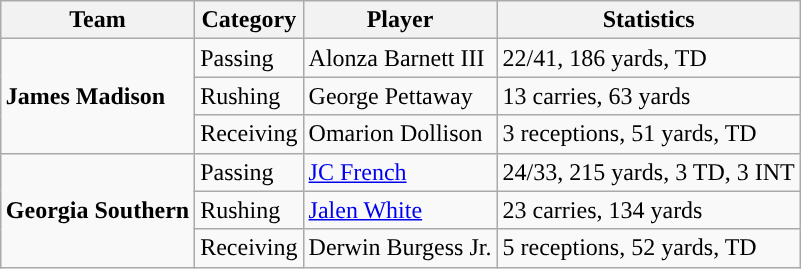<table class="wikitable" style="float: right;">
<tr>
<th>Team</th>
<th>Category</th>
<th>Player</th>
<th>Statistics</th>
</tr>
<tr>
<td rowspan=3><strong>James Madison</strong></td>
<td>Passing</td>
<td>Alonza Barnett III</td>
<td>22/41, 186 yards, TD</td>
</tr>
<tr>
<td>Rushing</td>
<td>George Pettaway</td>
<td>13 carries, 63 yards</td>
</tr>
<tr>
<td>Receiving</td>
<td>Omarion Dollison</td>
<td>3 receptions, 51 yards, TD</td>
</tr>
<tr>
<td rowspan=3><strong>Georgia Southern</strong></td>
<td>Passing</td>
<td><a href='#'>JC French</a></td>
<td>24/33, 215 yards, 3 TD, 3 INT</td>
</tr>
<tr>
<td>Rushing</td>
<td><a href='#'>Jalen White</a></td>
<td>23 carries, 134 yards</td>
</tr>
<tr>
<td>Receiving</td>
<td>Derwin Burgess Jr.</td>
<td>5 receptions, 52 yards, TD</td>
</tr>
</table>
